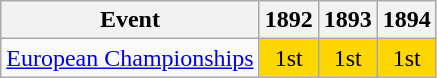<table class="wikitable">
<tr>
<th>Event</th>
<th>1892</th>
<th>1893</th>
<th>1894</th>
</tr>
<tr>
<td><a href='#'>European Championships</a></td>
<td align="center" bgcolor="gold">1st</td>
<td align="center" bgcolor="gold">1st</td>
<td align="center" bgcolor="gold">1st</td>
</tr>
</table>
